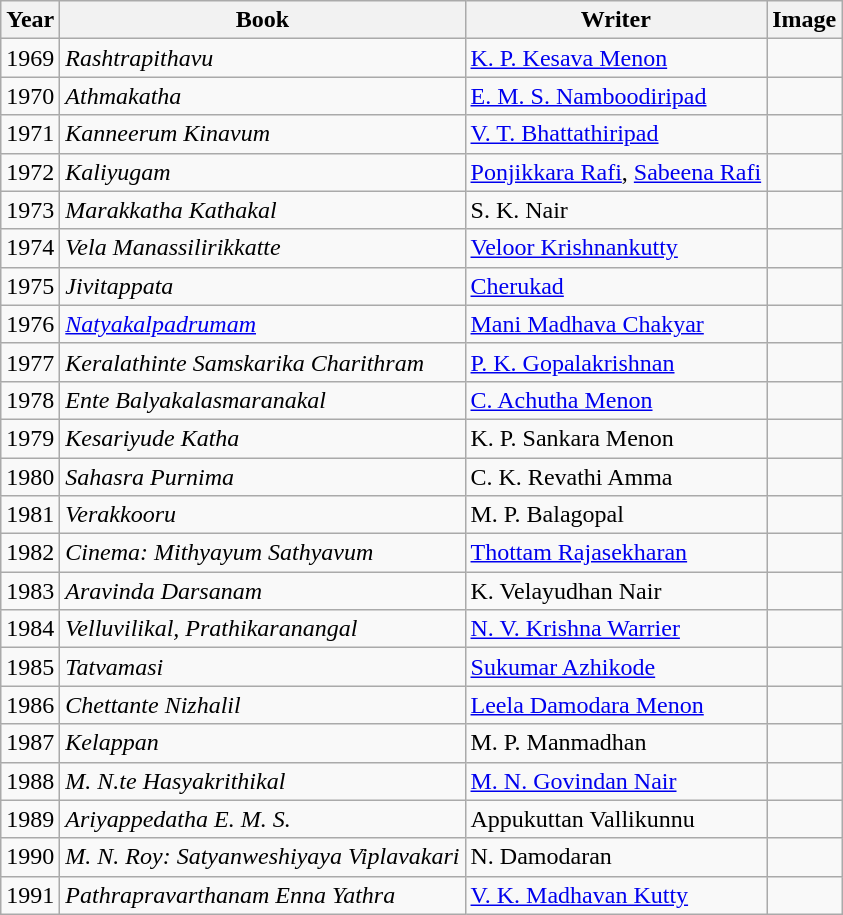<table class="wikitable sortable">
<tr>
<th>Year</th>
<th>Book</th>
<th>Writer</th>
<th>Image</th>
</tr>
<tr>
<td>1969</td>
<td><em>Rashtrapithavu</em></td>
<td><a href='#'>K. P. Kesava Menon</a></td>
<td></td>
</tr>
<tr>
<td>1970</td>
<td><em>Athmakatha</em></td>
<td><a href='#'>E. M. S. Namboodiripad</a></td>
<td></td>
</tr>
<tr>
<td>1971</td>
<td><em>Kanneerum Kinavum</em></td>
<td><a href='#'>V. T. Bhattathiripad</a></td>
<td></td>
</tr>
<tr>
<td>1972</td>
<td><em>Kaliyugam</em></td>
<td><a href='#'>Ponjikkara Rafi</a>, <a href='#'>Sabeena Rafi</a></td>
<td></td>
</tr>
<tr>
<td>1973</td>
<td><em>Marakkatha Kathakal</em></td>
<td>S. K. Nair</td>
<td></td>
</tr>
<tr>
<td>1974</td>
<td><em>Vela Manassilirikkatte</em></td>
<td><a href='#'>Veloor Krishnankutty</a></td>
<td></td>
</tr>
<tr>
<td>1975</td>
<td><em>Jivitappata</em></td>
<td><a href='#'>Cherukad</a></td>
<td></td>
</tr>
<tr>
<td>1976</td>
<td><em><a href='#'>Natyakalpadrumam</a></em></td>
<td><a href='#'>Mani Madhava Chakyar</a></td>
<td></td>
</tr>
<tr>
<td>1977</td>
<td><em>Keralathinte Samskarika Charithram</em></td>
<td><a href='#'>P. K. Gopalakrishnan</a></td>
<td></td>
</tr>
<tr>
<td>1978</td>
<td><em>Ente Balyakalasmaranakal</em></td>
<td><a href='#'>C. Achutha Menon</a></td>
<td></td>
</tr>
<tr>
<td>1979</td>
<td><em>Kesariyude Katha</em></td>
<td>K. P. Sankara Menon</td>
<td></td>
</tr>
<tr>
<td>1980</td>
<td><em>Sahasra Purnima</em></td>
<td>C. K. Revathi Amma</td>
<td></td>
</tr>
<tr>
<td>1981</td>
<td><em>Verakkooru</em></td>
<td>M. P. Balagopal</td>
<td></td>
</tr>
<tr>
<td>1982</td>
<td><em>Cinema: Mithyayum Sathyavum</em></td>
<td><a href='#'>Thottam Rajasekharan</a></td>
<td></td>
</tr>
<tr>
<td>1983</td>
<td><em>Aravinda Darsanam</em></td>
<td>K. Velayudhan Nair</td>
<td></td>
</tr>
<tr>
<td>1984</td>
<td><em>Velluvilikal, Prathikaranangal</em></td>
<td><a href='#'>N. V. Krishna Warrier</a></td>
<td></td>
</tr>
<tr>
<td>1985</td>
<td><em>Tatvamasi</em></td>
<td><a href='#'>Sukumar Azhikode</a></td>
<td></td>
</tr>
<tr>
<td>1986</td>
<td><em>Chettante Nizhalil</em></td>
<td><a href='#'>Leela Damodara Menon</a></td>
<td></td>
</tr>
<tr>
<td>1987</td>
<td><em>Kelappan</em></td>
<td>M. P. Manmadhan</td>
<td></td>
</tr>
<tr>
<td>1988</td>
<td><em>M. N.te Hasyakrithikal</em></td>
<td><a href='#'>M. N. Govindan Nair</a></td>
<td></td>
</tr>
<tr>
<td>1989</td>
<td><em>Ariyappedatha E. M. S.</em></td>
<td>Appukuttan Vallikunnu</td>
<td></td>
</tr>
<tr>
<td>1990</td>
<td><em>M. N. Roy: Satyanweshiyaya Viplavakari</em></td>
<td>N. Damodaran</td>
<td></td>
</tr>
<tr>
<td>1991</td>
<td><em>Pathrapravarthanam Enna Yathra</em></td>
<td><a href='#'>V. K. Madhavan Kutty</a></td>
<td></td>
</tr>
</table>
